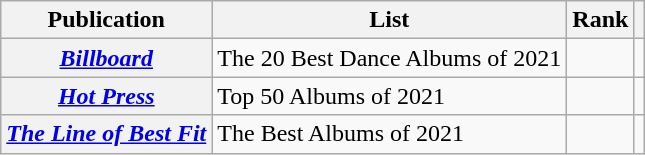<table class="wikitable sortable plainrowheaders">
<tr>
<th scope="col">Publication</th>
<th scope="col">List</th>
<th scope="col">Rank</th>
<th scope="col" class="unsortable"></th>
</tr>
<tr>
<th scope="row"><em><a href='#'>Billboard</a></em></th>
<td>The 20 Best Dance Albums of 2021</td>
<td></td>
<td></td>
</tr>
<tr>
<th scope="row"><em><a href='#'>Hot Press</a></em></th>
<td>Top 50 Albums of 2021</td>
<td></td>
<td></td>
</tr>
<tr>
<th scope="row"><em><a href='#'>The Line of Best Fit</a></em></th>
<td>The Best Albums of 2021</td>
<td></td>
<td></td>
</tr>
</table>
